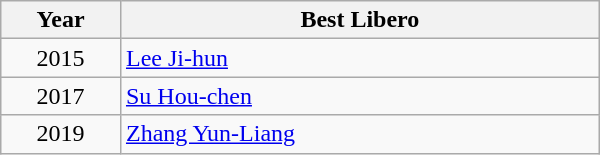<table class=wikitable style="width: 400px;">
<tr>
<th style="width: 20%;">Year</th>
<th style="width: 80%;">Best Libero</th>
</tr>
<tr>
<td align=center>2015</td>
<td> <a href='#'>Lee Ji-hun</a></td>
</tr>
<tr>
<td align=center>2017</td>
<td> <a href='#'>Su Hou-chen</a></td>
</tr>
<tr>
<td align=center>2019</td>
<td> <a href='#'>Zhang Yun-Liang</a></td>
</tr>
</table>
